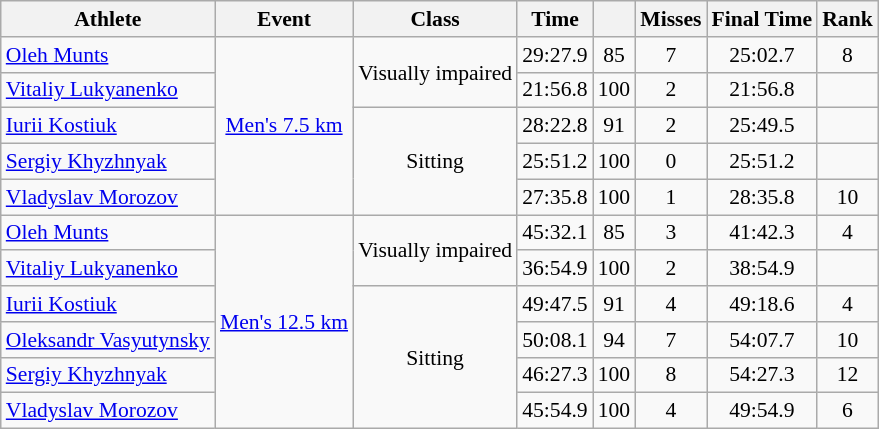<table class="wikitable" border="1" style="font-size:90%">
<tr>
<th>Athlete</th>
<th>Event</th>
<th>Class</th>
<th>Time</th>
<th></th>
<th>Misses</th>
<th>Final Time</th>
<th>Rank</th>
</tr>
<tr align=center>
<td align="left"><a href='#'>Oleh Munts</a></td>
<td rowspan="5"><a href='#'>Men's 7.5 km</a></td>
<td rowspan="2">Visually impaired</td>
<td>29:27.9</td>
<td>85</td>
<td>7</td>
<td>25:02.7</td>
<td>8</td>
</tr>
<tr align=center>
<td align=left><a href='#'>Vitaliy Lukyanenko</a></td>
<td>21:56.8</td>
<td>100</td>
<td>2</td>
<td>21:56.8</td>
<td></td>
</tr>
<tr align=center>
<td align="left"><a href='#'>Iurii Kostiuk</a></td>
<td rowspan="3">Sitting</td>
<td>28:22.8</td>
<td>91</td>
<td>2</td>
<td>25:49.5</td>
<td></td>
</tr>
<tr align=center>
<td align="left"><a href='#'>Sergiy Khyzhnyak</a></td>
<td>25:51.2</td>
<td>100</td>
<td>0</td>
<td>25:51.2</td>
<td></td>
</tr>
<tr align=center>
<td align="left"><a href='#'>Vladyslav Morozov</a></td>
<td>27:35.8</td>
<td>100</td>
<td>1</td>
<td>28:35.8</td>
<td>10</td>
</tr>
<tr align=center>
<td align="left"><a href='#'>Oleh Munts</a></td>
<td rowspan="6"><a href='#'>Men's 12.5 km</a></td>
<td rowspan="2">Visually impaired</td>
<td>45:32.1</td>
<td>85</td>
<td>3</td>
<td>41:42.3</td>
<td>4</td>
</tr>
<tr align=center>
<td align=left><a href='#'>Vitaliy Lukyanenko</a></td>
<td>36:54.9</td>
<td>100</td>
<td>2</td>
<td>38:54.9</td>
<td></td>
</tr>
<tr align=center>
<td align="left"><a href='#'>Iurii Kostiuk</a></td>
<td rowspan="4">Sitting</td>
<td>49:47.5</td>
<td>91</td>
<td>4</td>
<td>49:18.6</td>
<td>4</td>
</tr>
<tr align=center>
<td align="left"><a href='#'>Oleksandr Vasyutynsky</a></td>
<td>50:08.1</td>
<td>94</td>
<td>7</td>
<td>54:07.7</td>
<td>10</td>
</tr>
<tr align=center>
<td align="left"><a href='#'>Sergiy Khyzhnyak</a></td>
<td>46:27.3</td>
<td>100</td>
<td>8</td>
<td>54:27.3</td>
<td>12</td>
</tr>
<tr align=center>
<td align="left"><a href='#'>Vladyslav Morozov</a></td>
<td>45:54.9</td>
<td>100</td>
<td>4</td>
<td>49:54.9</td>
<td>6</td>
</tr>
</table>
